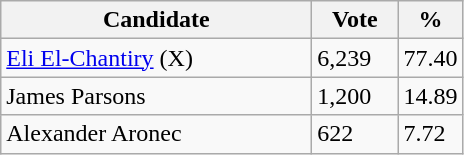<table class="wikitable">
<tr>
<th bgcolor="#DDDDFF" width="200px">Candidate</th>
<th bgcolor="#DDDDFF" width="50px">Vote</th>
<th bgcolor="#DDDDFF" width="30px">%</th>
</tr>
<tr>
<td><a href='#'>Eli El-Chantiry</a> (X)</td>
<td>6,239</td>
<td>77.40</td>
</tr>
<tr>
<td>James Parsons</td>
<td>1,200</td>
<td>14.89</td>
</tr>
<tr>
<td>Alexander Aronec</td>
<td>622</td>
<td>7.72</td>
</tr>
</table>
